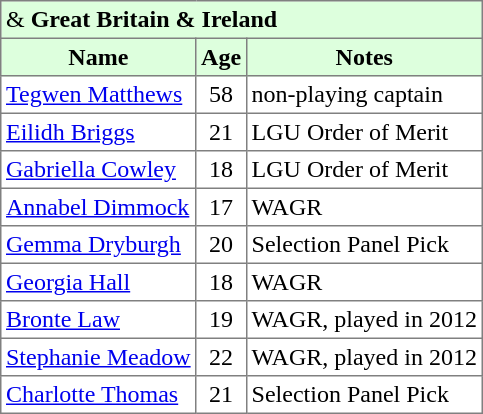<table border="1" cellpadding="3" style="border-collapse: collapse;">
<tr style="background:#ddffdd;">
<td colspan=5> &  <strong>Great Britain & Ireland</strong></td>
</tr>
<tr style="background:#ddffdd;">
<th>Name</th>
<th>Age</th>
<th>Notes</th>
</tr>
<tr>
<td> <a href='#'>Tegwen Matthews</a></td>
<td align=center>58</td>
<td>non-playing captain</td>
</tr>
<tr>
<td> <a href='#'>Eilidh Briggs</a></td>
<td align=center>21</td>
<td>LGU Order of Merit</td>
</tr>
<tr>
<td> <a href='#'>Gabriella Cowley</a></td>
<td align=center>18</td>
<td>LGU Order of Merit</td>
</tr>
<tr>
<td> <a href='#'>Annabel Dimmock</a></td>
<td align=center>17</td>
<td>WAGR</td>
</tr>
<tr>
<td> <a href='#'>Gemma Dryburgh</a></td>
<td align=center>20</td>
<td>Selection Panel Pick</td>
</tr>
<tr>
<td> <a href='#'>Georgia Hall</a></td>
<td align=center>18</td>
<td>WAGR</td>
</tr>
<tr>
<td> <a href='#'>Bronte Law</a></td>
<td align=center>19</td>
<td>WAGR, played in 2012</td>
</tr>
<tr>
<td> <a href='#'>Stephanie Meadow</a></td>
<td align=center>22</td>
<td>WAGR, played in 2012</td>
</tr>
<tr>
<td> <a href='#'>Charlotte Thomas</a></td>
<td align=center>21</td>
<td>Selection Panel Pick</td>
</tr>
</table>
